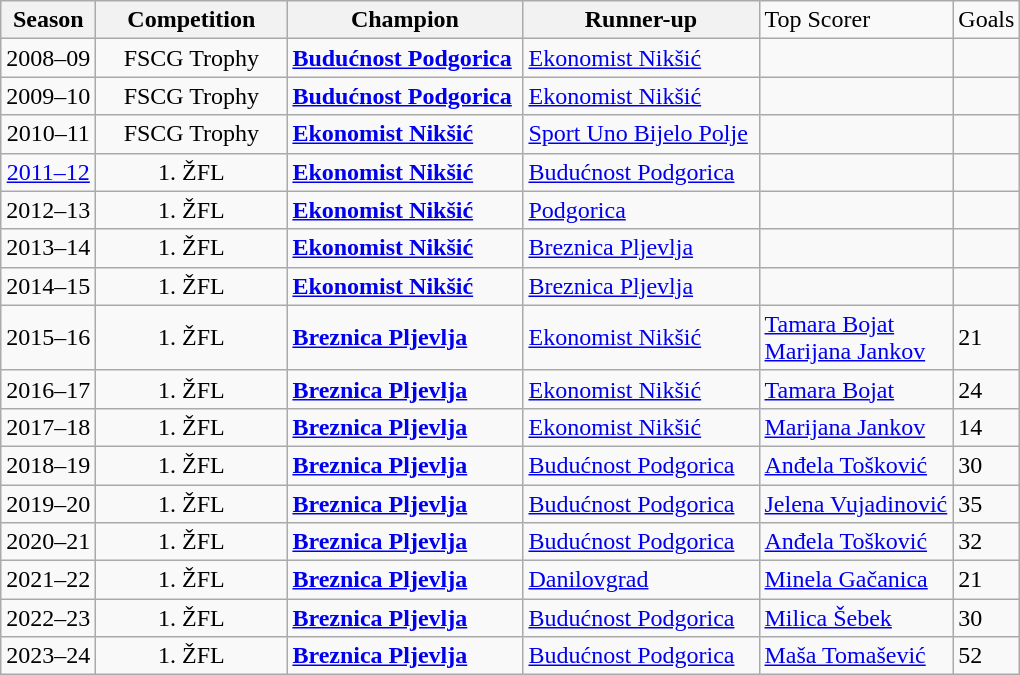<table class="wikitable">
<tr>
<th>Season</th>
<th style="width:120px;">Competition</th>
<th style="width:150px;">Champion</th>
<th style="width:150px;">Runner-up</th>
<td>Top Scorer</td>
<td>Goals</td>
</tr>
<tr>
<td style="text-align:center;">2008–09</td>
<td style="text-align:center;">FSCG Trophy</td>
<td><strong><a href='#'>Budućnost Podgorica</a></strong></td>
<td><a href='#'>Ekonomist Nikšić</a></td>
<td></td>
<td></td>
</tr>
<tr>
<td style="text-align:center;">2009–10</td>
<td style="text-align:center;">FSCG Trophy</td>
<td><strong><a href='#'>Budućnost Podgorica</a></strong></td>
<td><a href='#'>Ekonomist Nikšić</a></td>
<td></td>
<td></td>
</tr>
<tr>
<td style="text-align:center;">2010–11</td>
<td style="text-align:center;">FSCG Trophy</td>
<td><strong><a href='#'>Ekonomist Nikšić</a></strong></td>
<td><a href='#'>Sport Uno Bijelo Polje</a></td>
<td></td>
<td></td>
</tr>
<tr>
<td style="text-align:center;"><a href='#'>2011–12</a></td>
<td style="text-align:center;">1. ŽFL</td>
<td><strong><a href='#'>Ekonomist Nikšić</a></strong></td>
<td><a href='#'>Budućnost Podgorica</a></td>
<td></td>
<td></td>
</tr>
<tr>
<td style="text-align:center;">2012–13</td>
<td style="text-align:center;">1. ŽFL</td>
<td><strong><a href='#'>Ekonomist Nikšić</a></strong></td>
<td><a href='#'>Podgorica</a></td>
<td></td>
<td></td>
</tr>
<tr>
<td style="text-align:center;">2013–14</td>
<td style="text-align:center;">1. ŽFL</td>
<td><strong><a href='#'>Ekonomist Nikšić</a></strong></td>
<td><a href='#'>Breznica Pljevlja</a></td>
<td></td>
<td></td>
</tr>
<tr>
<td style="text-align:center;">2014–15</td>
<td style="text-align:center;">1. ŽFL</td>
<td><strong><a href='#'>Ekonomist Nikšić</a></strong></td>
<td><a href='#'>Breznica Pljevlja</a></td>
<td></td>
<td></td>
</tr>
<tr>
<td style="text-align:center;">2015–16</td>
<td style="text-align:center;">1. ŽFL</td>
<td><strong><a href='#'>Breznica Pljevlja</a></strong></td>
<td><a href='#'>Ekonomist Nikšić</a></td>
<td><a href='#'>Tamara Bojat</a><br> <a href='#'>Marijana Jankov</a></td>
<td>21</td>
</tr>
<tr>
<td style="text-align:center;">2016–17</td>
<td style="text-align:center;">1. ŽFL</td>
<td><strong><a href='#'>Breznica Pljevlja</a></strong></td>
<td><a href='#'>Ekonomist Nikšić</a></td>
<td><a href='#'>Tamara Bojat</a></td>
<td>24</td>
</tr>
<tr>
<td style="text-align:center;">2017–18</td>
<td style="text-align:center;">1. ŽFL</td>
<td><strong><a href='#'>Breznica Pljevlja</a></strong></td>
<td><a href='#'>Ekonomist Nikšić</a></td>
<td><a href='#'>Marijana Jankov</a></td>
<td>14</td>
</tr>
<tr>
<td style="text-align:center;">2018–19</td>
<td style="text-align:center;">1. ŽFL</td>
<td><strong><a href='#'>Breznica Pljevlja</a></strong></td>
<td><a href='#'>Budućnost Podgorica</a></td>
<td><a href='#'>Anđela Tošković</a></td>
<td>30</td>
</tr>
<tr>
<td style="text-align:center;">2019–20</td>
<td style="text-align:center;">1. ŽFL</td>
<td><strong><a href='#'>Breznica Pljevlja</a></strong></td>
<td><a href='#'>Budućnost Podgorica</a></td>
<td><a href='#'>Jelena Vujadinović</a></td>
<td>35</td>
</tr>
<tr>
<td style="text-align:center;">2020–21</td>
<td style="text-align:center;">1. ŽFL</td>
<td><strong><a href='#'>Breznica Pljevlja</a></strong></td>
<td><a href='#'>Budućnost Podgorica</a></td>
<td><a href='#'>Anđela Tošković</a></td>
<td>32</td>
</tr>
<tr>
<td style="text-align:center;">2021–22</td>
<td style="text-align:center;">1. ŽFL</td>
<td><strong><a href='#'>Breznica Pljevlja</a></strong></td>
<td><a href='#'>Danilovgrad</a></td>
<td><a href='#'>Minela Gačanica</a></td>
<td>21</td>
</tr>
<tr>
<td style="text-align:center;">2022–23</td>
<td style="text-align:center;">1. ŽFL</td>
<td><strong><a href='#'>Breznica Pljevlja</a></strong></td>
<td><a href='#'>Budućnost Podgorica</a></td>
<td><a href='#'>Milica Šebek</a></td>
<td>30</td>
</tr>
<tr>
<td style="text-align:center;">2023–24</td>
<td style="text-align:center;">1. ŽFL</td>
<td><strong><a href='#'>Breznica Pljevlja</a></strong></td>
<td><a href='#'>Budućnost Podgorica</a></td>
<td><a href='#'>Maša Tomašević</a></td>
<td>52</td>
</tr>
</table>
